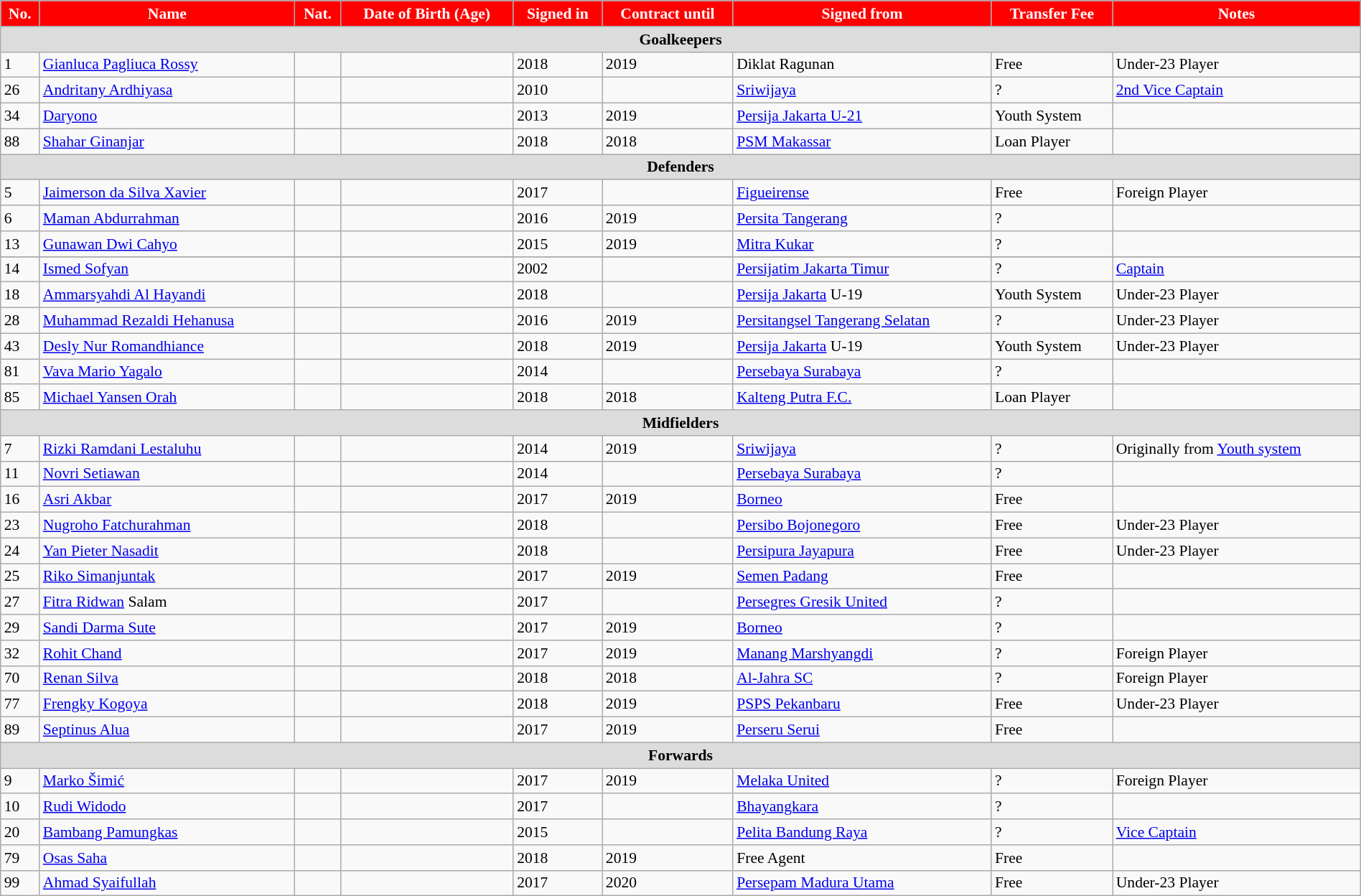<table class="wikitable" style="text-align: left; font-size:90%" width=100%>
<tr>
<th style="background:red; color:white; text-align:center;">No.</th>
<th style="background:red; color:white; text-align:center;">Name</th>
<th style="background:red; color:white; text-align:center;">Nat.</th>
<th style="background:red; color:white; text-align:center;">Date of Birth (Age)</th>
<th style="background:red; color:white; text-align:center;">Signed in</th>
<th style="background:red; color:white; text-align:center;">Contract until</th>
<th style="background:red; color:white; text-align:center;">Signed from</th>
<th style="background:red; color:white; text-align:center;">Transfer Fee</th>
<th style="background:red; color:white; text-align:center;">Notes</th>
</tr>
<tr>
<th colspan="9" style="background:#dcdcdc; text-align:center;">Goalkeepers</th>
</tr>
<tr>
<td>1</td>
<td><a href='#'>Gianluca Pagliuca Rossy</a></td>
<td></td>
<td></td>
<td>2018</td>
<td>2019</td>
<td> Diklat Ragunan</td>
<td>Free</td>
<td>Under-23 Player</td>
</tr>
<tr>
<td>26</td>
<td><a href='#'>Andritany Ardhiyasa</a></td>
<td></td>
<td></td>
<td>2010</td>
<td></td>
<td> <a href='#'>Sriwijaya</a></td>
<td>?</td>
<td><a href='#'>2nd Vice Captain</a></td>
</tr>
<tr>
<td>34</td>
<td><a href='#'>Daryono</a></td>
<td></td>
<td></td>
<td>2013</td>
<td>2019</td>
<td> <a href='#'>Persija Jakarta U-21</a></td>
<td>Youth System</td>
<td></td>
</tr>
<tr>
<td>88</td>
<td><a href='#'>Shahar Ginanjar</a></td>
<td></td>
<td></td>
<td>2018</td>
<td>2018</td>
<td> <a href='#'>PSM Makassar</a></td>
<td>Loan Player</td>
<td></td>
</tr>
<tr>
<th colspan="9" style="background:#dcdcdc; text-align:center;">Defenders</th>
</tr>
<tr>
<td>5</td>
<td><a href='#'>Jaimerson da Silva Xavier</a></td>
<td></td>
<td></td>
<td>2017</td>
<td></td>
<td> <a href='#'>Figueirense</a></td>
<td>Free</td>
<td>Foreign Player</td>
</tr>
<tr>
<td>6</td>
<td><a href='#'>Maman Abdurrahman</a></td>
<td></td>
<td></td>
<td>2016</td>
<td>2019</td>
<td> <a href='#'>Persita Tangerang</a></td>
<td>?</td>
<td></td>
</tr>
<tr>
<td>13</td>
<td><a href='#'>Gunawan Dwi Cahyo</a></td>
<td></td>
<td></td>
<td>2015</td>
<td>2019</td>
<td> <a href='#'>Mitra Kukar</a></td>
<td>?</td>
<td></td>
</tr>
<tr>
</tr>
<tr>
<td>14</td>
<td><a href='#'>Ismed Sofyan</a></td>
<td></td>
<td></td>
<td>2002</td>
<td></td>
<td> <a href='#'>Persijatim Jakarta Timur</a></td>
<td>?</td>
<td><a href='#'>Captain</a></td>
</tr>
<tr>
<td>18</td>
<td><a href='#'>Ammarsyahdi Al Hayandi</a></td>
<td></td>
<td></td>
<td>2018</td>
<td></td>
<td> <a href='#'>Persija Jakarta</a> U-19</td>
<td>Youth System</td>
<td>Under-23 Player</td>
</tr>
<tr>
<td>28</td>
<td><a href='#'>Muhammad Rezaldi Hehanusa</a></td>
<td></td>
<td></td>
<td>2016</td>
<td>2019</td>
<td> <a href='#'>Persitangsel Tangerang Selatan</a></td>
<td>?</td>
<td>Under-23 Player</td>
</tr>
<tr>
<td>43</td>
<td><a href='#'>Desly Nur Romandhiance</a></td>
<td></td>
<td></td>
<td>2018</td>
<td>2019</td>
<td> <a href='#'>Persija Jakarta</a> U-19</td>
<td>Youth System</td>
<td>Under-23 Player</td>
</tr>
<tr>
<td>81</td>
<td><a href='#'>Vava Mario Yagalo</a></td>
<td></td>
<td></td>
<td>2014</td>
<td></td>
<td> <a href='#'>Persebaya Surabaya</a></td>
<td>?</td>
<td></td>
</tr>
<tr>
<td>85</td>
<td><a href='#'>Michael Yansen Orah</a></td>
<td></td>
<td></td>
<td>2018</td>
<td>2018</td>
<td> <a href='#'>Kalteng Putra F.C.</a></td>
<td>Loan Player</td>
<td></td>
</tr>
<tr>
<th colspan="9" style="background:#dcdcdc; text-align:center;">Midfielders</th>
</tr>
<tr>
<td>7</td>
<td><a href='#'>Rizki Ramdani Lestaluhu</a></td>
<td></td>
<td></td>
<td>2014</td>
<td>2019</td>
<td> <a href='#'>Sriwijaya</a></td>
<td>?</td>
<td>Originally from <a href='#'>Youth system</a></td>
</tr>
<tr>
<td>11</td>
<td><a href='#'>Novri Setiawan</a></td>
<td></td>
<td></td>
<td>2014</td>
<td></td>
<td> <a href='#'>Persebaya Surabaya</a></td>
<td>?</td>
<td></td>
</tr>
<tr>
<td>16</td>
<td><a href='#'>Asri Akbar</a></td>
<td></td>
<td></td>
<td>2017</td>
<td>2019</td>
<td> <a href='#'>Borneo</a></td>
<td>Free</td>
<td></td>
</tr>
<tr>
<td>23</td>
<td><a href='#'>Nugroho Fatchurahman</a></td>
<td></td>
<td></td>
<td>2018</td>
<td></td>
<td> <a href='#'>Persibo Bojonegoro</a></td>
<td>Free</td>
<td>Under-23 Player</td>
</tr>
<tr>
<td>24</td>
<td><a href='#'>Yan Pieter Nasadit</a></td>
<td></td>
<td></td>
<td>2018</td>
<td></td>
<td> <a href='#'>Persipura Jayapura</a></td>
<td>Free</td>
<td>Under-23 Player</td>
</tr>
<tr>
<td>25</td>
<td><a href='#'>Riko Simanjuntak</a></td>
<td></td>
<td></td>
<td>2017</td>
<td>2019</td>
<td> <a href='#'>Semen Padang</a></td>
<td>Free</td>
<td></td>
</tr>
<tr>
<td>27</td>
<td><a href='#'>Fitra Ridwan</a> Salam</td>
<td></td>
<td></td>
<td>2017</td>
<td></td>
<td> <a href='#'>Persegres Gresik United</a></td>
<td>?</td>
<td></td>
</tr>
<tr>
<td>29</td>
<td><a href='#'>Sandi Darma Sute</a></td>
<td></td>
<td></td>
<td>2017</td>
<td>2019</td>
<td> <a href='#'>Borneo</a></td>
<td>?</td>
<td></td>
</tr>
<tr>
<td>32</td>
<td><a href='#'>Rohit Chand</a></td>
<td></td>
<td></td>
<td>2017</td>
<td>2019</td>
<td> <a href='#'>Manang Marshyangdi</a></td>
<td>?</td>
<td>Foreign Player</td>
</tr>
<tr>
<td>70</td>
<td><a href='#'>Renan Silva</a></td>
<td></td>
<td></td>
<td>2018</td>
<td>2018</td>
<td> <a href='#'>Al-Jahra SC</a></td>
<td>?</td>
<td>Foreign Player</td>
</tr>
<tr>
<td>77</td>
<td><a href='#'>Frengky Kogoya</a></td>
<td></td>
<td></td>
<td>2018</td>
<td>2019</td>
<td> <a href='#'>PSPS Pekanbaru</a></td>
<td>Free</td>
<td>Under-23 Player</td>
</tr>
<tr>
<td>89</td>
<td><a href='#'>Septinus Alua</a></td>
<td></td>
<td></td>
<td>2017</td>
<td>2019</td>
<td> <a href='#'>Perseru Serui</a></td>
<td>Free</td>
<td></td>
</tr>
<tr>
<th colspan="9" style="background:#dcdcdc; text-align:center;">Forwards</th>
</tr>
<tr>
<td>9</td>
<td><a href='#'>Marko Šimić</a></td>
<td></td>
<td></td>
<td>2017</td>
<td>2019</td>
<td> <a href='#'>Melaka United</a></td>
<td>?</td>
<td>Foreign Player</td>
</tr>
<tr>
<td>10</td>
<td><a href='#'>Rudi Widodo</a></td>
<td></td>
<td></td>
<td>2017</td>
<td></td>
<td> <a href='#'>Bhayangkara</a></td>
<td>?</td>
<td></td>
</tr>
<tr>
<td>20</td>
<td><a href='#'>Bambang Pamungkas</a></td>
<td></td>
<td></td>
<td>2015</td>
<td></td>
<td> <a href='#'>Pelita Bandung Raya</a></td>
<td>?</td>
<td><a href='#'>Vice Captain</a></td>
</tr>
<tr>
<td>79</td>
<td><a href='#'>Osas Saha</a></td>
<td></td>
<td></td>
<td>2018</td>
<td>2019</td>
<td>Free Agent</td>
<td>Free</td>
<td></td>
</tr>
<tr>
<td>99</td>
<td><a href='#'>Ahmad Syaifullah</a></td>
<td></td>
<td></td>
<td>2017</td>
<td>2020</td>
<td> <a href='#'>Persepam Madura Utama</a></td>
<td>Free</td>
<td>Under-23 Player</td>
</tr>
</table>
